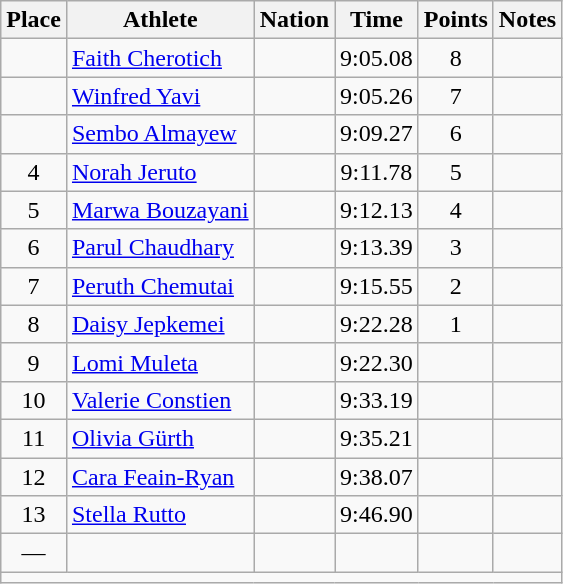<table class="wikitable mw-datatable sortable" style="text-align:center;">
<tr>
<th scope="col">Place</th>
<th scope="col">Athlete</th>
<th scope="col">Nation</th>
<th scope="col">Time</th>
<th scope="col">Points</th>
<th scope="col">Notes</th>
</tr>
<tr>
<td></td>
<td align="left"><a href='#'>Faith Cherotich</a></td>
<td align="left"></td>
<td>9:05.08</td>
<td>8</td>
<td></td>
</tr>
<tr>
<td></td>
<td align="left"><a href='#'>Winfred Yavi</a></td>
<td align="left"></td>
<td>9:05.26</td>
<td>7</td>
<td></td>
</tr>
<tr>
<td></td>
<td align="left"><a href='#'>Sembo Almayew</a></td>
<td align="left"></td>
<td>9:09.27</td>
<td>6</td>
<td></td>
</tr>
<tr>
<td>4</td>
<td align="left"><a href='#'>Norah Jeruto</a></td>
<td align="left"></td>
<td>9:11.78</td>
<td>5</td>
<td></td>
</tr>
<tr>
<td>5</td>
<td align="left"><a href='#'>Marwa Bouzayani</a></td>
<td align="left"></td>
<td>9:12.13</td>
<td>4</td>
<td></td>
</tr>
<tr>
<td>6</td>
<td align="left"><a href='#'>Parul Chaudhary</a></td>
<td align="left"></td>
<td>9:13.39</td>
<td>3</td>
<td></td>
</tr>
<tr>
<td>7</td>
<td align="left"><a href='#'>Peruth Chemutai</a></td>
<td align="left"></td>
<td>9:15.55</td>
<td>2</td>
<td></td>
</tr>
<tr>
<td>8</td>
<td align="left"><a href='#'>Daisy Jepkemei</a></td>
<td align="left"></td>
<td>9:22.28</td>
<td>1</td>
<td></td>
</tr>
<tr>
<td>9</td>
<td align="left"><a href='#'>Lomi Muleta</a></td>
<td align="left"></td>
<td>9:22.30</td>
<td></td>
<td></td>
</tr>
<tr>
<td>10</td>
<td align="left"><a href='#'>Valerie Constien</a></td>
<td align="left"></td>
<td>9:33.19</td>
<td></td>
<td></td>
</tr>
<tr>
<td>11</td>
<td align="left"><a href='#'>Olivia Gürth</a></td>
<td align="left"></td>
<td>9:35.21</td>
<td></td>
<td></td>
</tr>
<tr>
<td>12</td>
<td align="left"><a href='#'>Cara Feain-Ryan</a></td>
<td align="left"></td>
<td>9:38.07</td>
<td></td>
<td></td>
</tr>
<tr>
<td>13</td>
<td align="left"><a href='#'>Stella Rutto</a></td>
<td align="left"></td>
<td>9:46.90</td>
<td></td>
<td></td>
</tr>
<tr>
<td>—</td>
<td align="left"></td>
<td align="left"></td>
<td></td>
<td></td>
<td></td>
</tr>
<tr class="sortbottom">
<td colspan="6"></td>
</tr>
</table>
